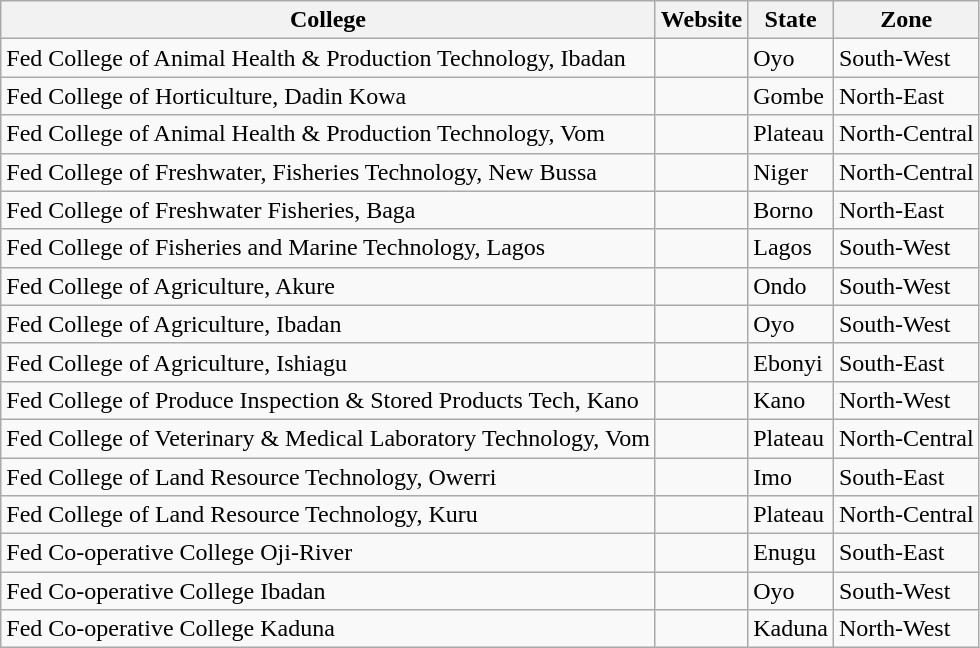<table class="wikitable sortable">
<tr>
<th>College</th>
<th>Website</th>
<th>State</th>
<th>Zone</th>
</tr>
<tr>
<td>Fed College of Animal Health & Production Technology, Ibadan</td>
<td></td>
<td>Oyo</td>
<td>South-West</td>
</tr>
<tr>
<td>Fed College of Horticulture, Dadin Kowa</td>
<td></td>
<td>Gombe</td>
<td>North-East</td>
</tr>
<tr>
<td>Fed College of Animal Health & Production Technology, Vom</td>
<td></td>
<td>Plateau</td>
<td>North-Central</td>
</tr>
<tr>
<td>Fed College of Freshwater, Fisheries Technology, New Bussa</td>
<td></td>
<td>Niger</td>
<td>North-Central</td>
</tr>
<tr>
<td>Fed College of Freshwater Fisheries, Baga</td>
<td></td>
<td>Borno</td>
<td>North-East</td>
</tr>
<tr>
<td>Fed College of Fisheries and Marine Technology, Lagos</td>
<td></td>
<td>Lagos</td>
<td>South-West</td>
</tr>
<tr>
<td>Fed College of Agriculture, Akure</td>
<td></td>
<td>Ondo</td>
<td>South-West</td>
</tr>
<tr>
<td>Fed College of Agriculture, Ibadan</td>
<td></td>
<td>Oyo</td>
<td>South-West</td>
</tr>
<tr>
<td>Fed College of Agriculture, Ishiagu</td>
<td></td>
<td>Ebonyi</td>
<td>South-East</td>
</tr>
<tr>
<td>Fed College of Produce Inspection & Stored Products Tech, Kano</td>
<td></td>
<td>Kano</td>
<td>North-West</td>
</tr>
<tr>
<td>Fed College of Veterinary & Medical Laboratory Technology, Vom</td>
<td></td>
<td>Plateau</td>
<td>North-Central</td>
</tr>
<tr>
<td>Fed College of Land Resource Technology, Owerri</td>
<td></td>
<td>Imo</td>
<td>South-East</td>
</tr>
<tr>
<td>Fed College of Land Resource Technology, Kuru</td>
<td></td>
<td>Plateau</td>
<td>North-Central</td>
</tr>
<tr>
<td>Fed Co-operative College Oji-River</td>
<td></td>
<td>Enugu</td>
<td>South-East</td>
</tr>
<tr>
<td>Fed Co-operative College Ibadan</td>
<td></td>
<td>Oyo</td>
<td>South-West</td>
</tr>
<tr>
<td>Fed Co-operative College Kaduna</td>
<td></td>
<td>Kaduna</td>
<td>North-West</td>
</tr>
</table>
